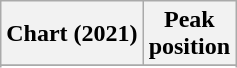<table class="wikitable sortable plainrowheaders" style="text-align:center">
<tr>
<th scope="col">Chart (2021)</th>
<th scope="col">Peak<br>position</th>
</tr>
<tr>
</tr>
<tr>
</tr>
<tr>
</tr>
<tr>
</tr>
<tr>
</tr>
<tr>
</tr>
<tr>
</tr>
<tr>
</tr>
</table>
